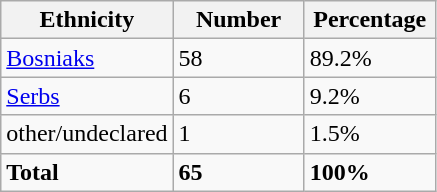<table class="wikitable">
<tr>
<th width="100px">Ethnicity</th>
<th width="80px">Number</th>
<th width="80px">Percentage</th>
</tr>
<tr>
<td><a href='#'>Bosniaks</a></td>
<td>58</td>
<td>89.2%</td>
</tr>
<tr>
<td><a href='#'>Serbs</a></td>
<td>6</td>
<td>9.2%</td>
</tr>
<tr>
<td>other/undeclared</td>
<td>1</td>
<td>1.5%</td>
</tr>
<tr>
<td><strong>Total</strong></td>
<td><strong>65</strong></td>
<td><strong>100%</strong></td>
</tr>
</table>
